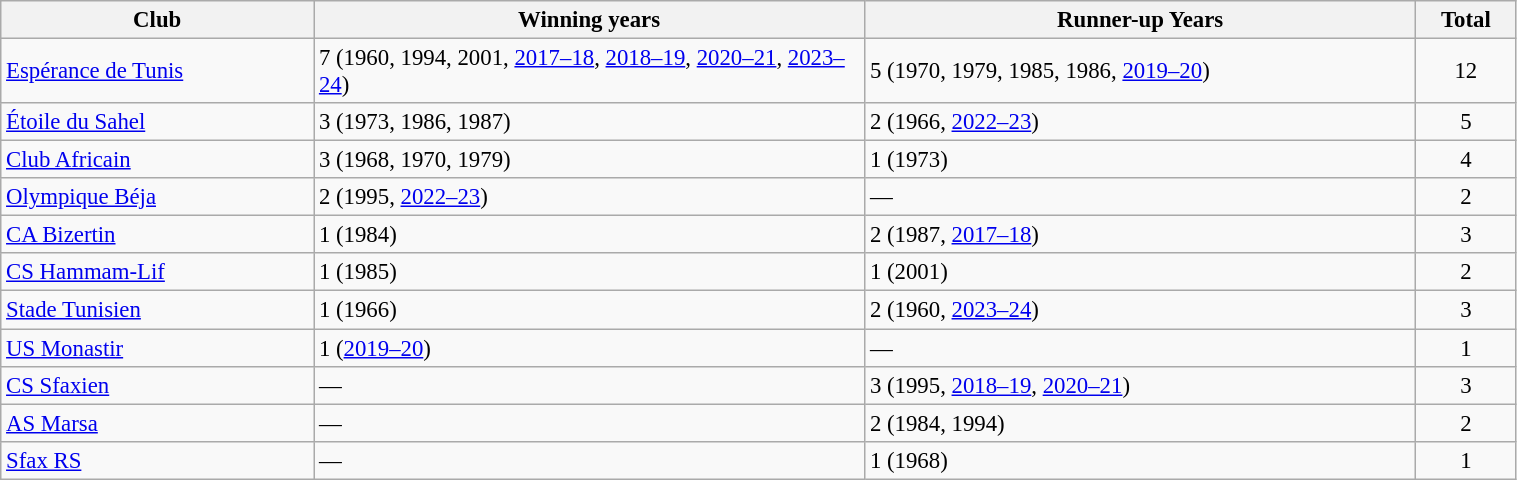<table class="wikitable" bgcolor="#f7f8ff" style="font-size: 95%; border: gray 1px; border-collapse: collapse; width:80%">
<tr>
<th width="5%">Club</th>
<th width="10%">Winning years</th>
<th width="10%">Runner-up Years</th>
<th width="1%">Total</th>
</tr>
<tr>
<td><a href='#'>Espérance de Tunis</a></td>
<td>7 (1960, 1994, 2001, <a href='#'>2017–18</a>, <a href='#'>2018–19</a>, <a href='#'>2020–21</a>, <a href='#'>2023–24</a>)</td>
<td>5 (1970, 1979, 1985, 1986, <a href='#'>2019–20</a>)</td>
<td align="center">12</td>
</tr>
<tr>
<td><a href='#'>Étoile du Sahel</a></td>
<td>3 (1973, 1986, 1987)</td>
<td>2 (1966, <a href='#'>2022–23</a>)</td>
<td align="center">5</td>
</tr>
<tr>
<td><a href='#'>Club Africain</a></td>
<td>3 (1968, 1970, 1979)</td>
<td>1 (1973)</td>
<td align="center">4</td>
</tr>
<tr>
<td><a href='#'>Olympique Béja</a></td>
<td>2 (1995, <a href='#'>2022–23</a>)</td>
<td>—</td>
<td align="center">2</td>
</tr>
<tr>
<td><a href='#'>CA Bizertin</a></td>
<td>1 (1984)</td>
<td>2 (1987, <a href='#'>2017–18</a>)</td>
<td align="center">3</td>
</tr>
<tr>
<td><a href='#'>CS Hammam-Lif</a></td>
<td>1 (1985)</td>
<td>1 (2001)</td>
<td align="center">2</td>
</tr>
<tr>
<td><a href='#'>Stade Tunisien</a></td>
<td>1 (1966)</td>
<td>2 (1960, <a href='#'>2023–24</a>)</td>
<td align="center">3</td>
</tr>
<tr>
<td><a href='#'>US Monastir</a></td>
<td>1 (<a href='#'>2019–20</a>)</td>
<td>—</td>
<td align="center">1</td>
</tr>
<tr>
<td><a href='#'>CS Sfaxien</a></td>
<td>—</td>
<td>3 (1995, <a href='#'>2018–19</a>, <a href='#'>2020–21</a>)</td>
<td align="center">3</td>
</tr>
<tr>
<td><a href='#'>AS Marsa</a></td>
<td>—</td>
<td>2 (1984, 1994)</td>
<td align="center">2</td>
</tr>
<tr>
<td><a href='#'>Sfax RS</a></td>
<td>—</td>
<td>1 (1968)</td>
<td align="center">1</td>
</tr>
</table>
